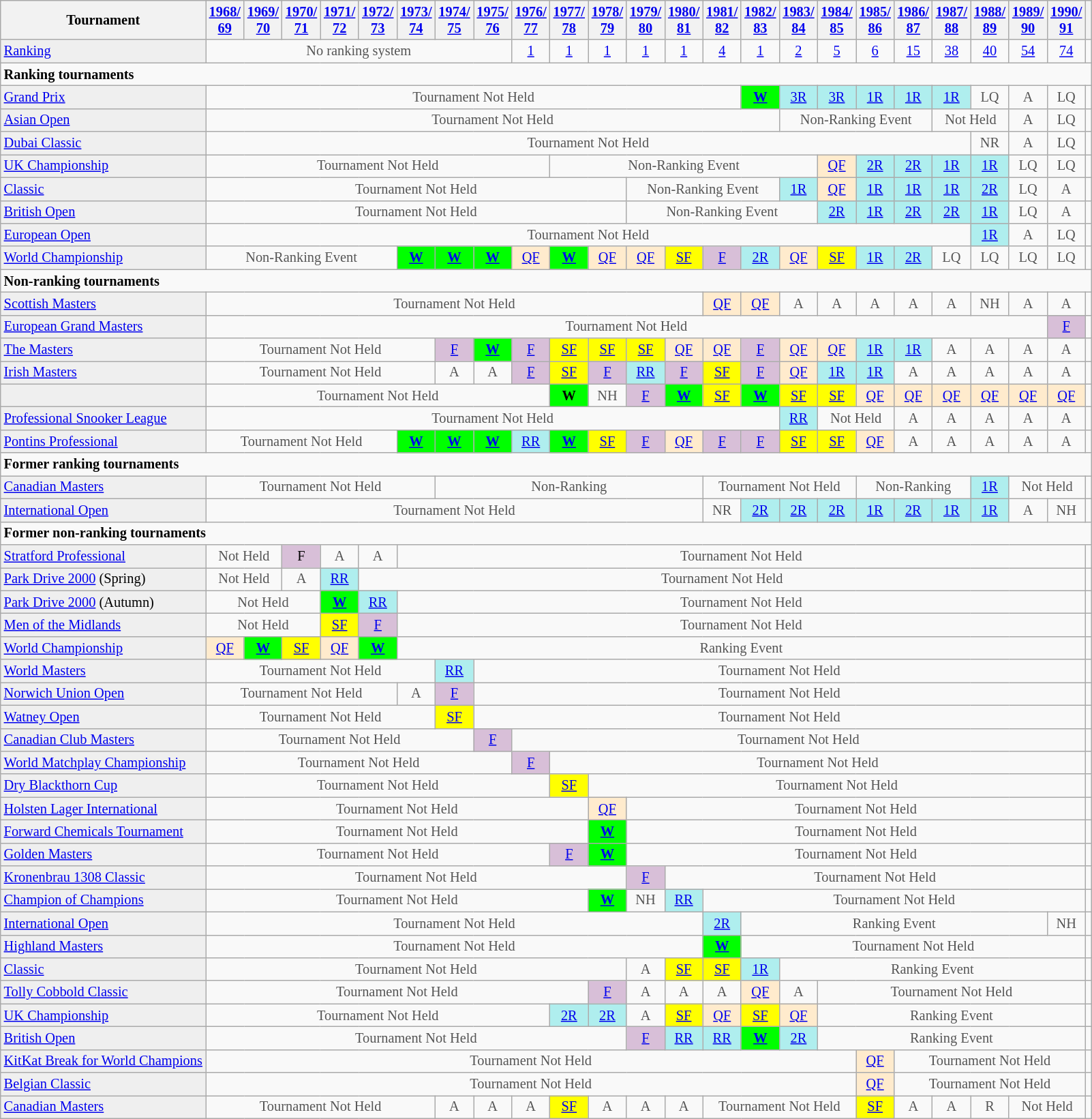<table class="wikitable"  style="font-size:85%;">
<tr>
<th>Tournament</th>
<th><a href='#'>1968/<br>69</a></th>
<th><a href='#'>1969/<br>70</a></th>
<th><a href='#'>1970/<br>71</a></th>
<th><a href='#'>1971/<br>72</a></th>
<th><a href='#'>1972/<br>73</a></th>
<th><a href='#'>1973/<br>74</a></th>
<th><a href='#'>1974/<br>75</a></th>
<th><a href='#'>1975/<br>76</a></th>
<th><a href='#'>1976/<br>77</a></th>
<th><a href='#'>1977/<br>78</a></th>
<th><a href='#'>1978/<br>79</a></th>
<th><a href='#'>1979/<br>80</a></th>
<th><a href='#'>1980/<br>81</a></th>
<th><a href='#'>1981/<br>82</a></th>
<th><a href='#'>1982/<br>83</a></th>
<th><a href='#'>1983/<br>84</a></th>
<th><a href='#'>1984/<br>85</a></th>
<th><a href='#'>1985/<br>86</a></th>
<th><a href='#'>1986/<br>87</a></th>
<th><a href='#'>1987/<br>88</a></th>
<th><a href='#'>1988/<br>89</a></th>
<th><a href='#'>1989/<br>90</a></th>
<th><a href='#'>1990/<br>91</a></th>
<th></th>
</tr>
<tr>
<td style="background:#EFEFEF;"><a href='#'>Ranking</a></td>
<td align="center" colspan="8" style="color:#555555;">No ranking system</td>
<td align="center"><a href='#'>1</a></td>
<td align="center"><a href='#'>1</a></td>
<td align="center"><a href='#'>1</a></td>
<td align="center"><a href='#'>1</a></td>
<td align="center"><a href='#'>1</a></td>
<td align="center"><a href='#'>4</a></td>
<td align="center"><a href='#'>1</a></td>
<td align="center"><a href='#'>2</a></td>
<td align="center"><a href='#'>5</a></td>
<td align="center"><a href='#'>6</a></td>
<td align="center"><a href='#'>15</a></td>
<td align="center"><a href='#'>38</a></td>
<td align="center"><a href='#'>40</a></td>
<td align="center"><a href='#'>54</a></td>
<td align="center"><a href='#'>74</a></td>
<td align="center"></td>
</tr>
<tr>
<td colspan="25"><strong>Ranking tournaments</strong></td>
</tr>
<tr>
<td style="background:#EFEFEF;"><a href='#'>Grand Prix</a></td>
<td style="text-align:center; color:#555555;" colspan="14">Tournament Not Held</td>
<td style="text-align:center; background:#0f0;"><a href='#'><strong>W</strong></a></td>
<td style="text-align:center; background:#afeeee;"><a href='#'>3R</a></td>
<td style="text-align:center; background:#afeeee;"><a href='#'>3R</a></td>
<td style="text-align:center; background:#afeeee;"><a href='#'>1R</a></td>
<td style="text-align:center; background:#afeeee;"><a href='#'>1R</a></td>
<td style="text-align:center; background:#afeeee;"><a href='#'>1R</a></td>
<td align="center" style="color:#555555;">LQ</td>
<td align="center" style="color:#555555;">A</td>
<td align="center" style="color:#555555;">LQ</td>
<td align="center"></td>
</tr>
<tr>
<td style="background:#EFEFEF;"><a href='#'>Asian Open</a></td>
<td style="text-align:center; color:#555555;" colspan="15">Tournament Not Held</td>
<td style="text-align:center; color:#555555;" colspan="4">Non-Ranking Event</td>
<td style="text-align:center; color:#555555;" colspan="2">Not Held</td>
<td align="center" style="color:#555555;">A</td>
<td align="center" style="color:#555555;">LQ</td>
<td align="center"></td>
</tr>
<tr>
<td style="background:#EFEFEF;"><a href='#'>Dubai Classic</a></td>
<td style="text-align:center; color:#555555;" colspan="20">Tournament Not Held</td>
<td align="center" style="color:#555555;">NR</td>
<td align="center" style="color:#555555;">A</td>
<td align="center" style="color:#555555;">LQ</td>
<td align="center"></td>
</tr>
<tr>
<td style="background:#EFEFEF;"><a href='#'>UK Championship</a></td>
<td style="text-align:center; color:#555555;" colspan="9">Tournament Not Held</td>
<td style="text-align:center; color:#555555;" colspan="7">Non-Ranking Event</td>
<td style="text-align:center; background:#ffebcd;"><a href='#'>QF</a></td>
<td style="text-align:center; background:#afeeee;"><a href='#'>2R</a></td>
<td style="text-align:center; background:#afeeee;"><a href='#'>2R</a></td>
<td style="text-align:center; background:#afeeee;"><a href='#'>1R</a></td>
<td style="text-align:center; background:#afeeee;"><a href='#'>1R</a></td>
<td style="text-align:center; color:#555555;">LQ</td>
<td style="text-align:center; color:#555555;">LQ</td>
<td align="center"></td>
</tr>
<tr>
<td style="background:#EFEFEF;"><a href='#'>Classic</a></td>
<td style="text-align:center; color:#555555;" colspan="11">Tournament Not Held</td>
<td style="text-align:center; color:#555555;" colspan="4">Non-Ranking Event</td>
<td style="text-align:center; background:#afeeee;"><a href='#'>1R</a></td>
<td style="text-align:center; background:#ffebcd;"><a href='#'>QF</a></td>
<td style="text-align:center; background:#afeeee;"><a href='#'>1R</a></td>
<td style="text-align:center; background:#afeeee;"><a href='#'>1R</a></td>
<td style="text-align:center; background:#afeeee;"><a href='#'>1R</a></td>
<td style="text-align:center; background:#afeeee;"><a href='#'>2R</a></td>
<td style="text-align:center; color:#555555;">LQ</td>
<td style="text-align:center; color:#555555;">A</td>
<td align="center"></td>
</tr>
<tr>
<td style="background:#EFEFEF;"><a href='#'>British Open</a></td>
<td style="text-align:center; color:#555555;" colspan="11">Tournament Not Held</td>
<td style="text-align:center; color:#555555;" colspan="5">Non-Ranking Event</td>
<td style="text-align:center; background:#afeeee;"><a href='#'>2R</a></td>
<td style="text-align:center; background:#afeeee;"><a href='#'>1R</a></td>
<td style="text-align:center; background:#afeeee;"><a href='#'>2R</a></td>
<td style="text-align:center; background:#afeeee;"><a href='#'>2R</a></td>
<td style="text-align:center; background:#afeeee;"><a href='#'>1R</a></td>
<td align="center" style="color:#555555;">LQ</td>
<td align="center" style="color:#555555;">A</td>
<td align="center"></td>
</tr>
<tr>
<td style="background:#EFEFEF;"><a href='#'>European Open</a></td>
<td style="text-align:center; color:#555555;" colspan="20">Tournament Not Held</td>
<td style="text-align:center; background:#afeeee;"><a href='#'>1R</a></td>
<td align="center" style="color:#555555;">A</td>
<td align="center" style="color:#555555;">LQ</td>
<td align="center"></td>
</tr>
<tr>
<td style="background:#EFEFEF;"><a href='#'>World Championship</a></td>
<td style="text-align:center; color:#555555;" colspan="5">Non-Ranking Event</td>
<td style="text-align:center; background:#0f0;"><a href='#'><strong>W</strong></a></td>
<td style="text-align:center; background:#0f0;"><a href='#'><strong>W</strong></a></td>
<td style="text-align:center; background:#0f0;"><a href='#'><strong>W</strong></a></td>
<td style="text-align:center; background:#ffebcd;"><a href='#'>QF</a></td>
<td style="text-align:center; background:#0f0;"><a href='#'><strong>W</strong></a></td>
<td style="text-align:center; background:#ffebcd;"><a href='#'>QF</a></td>
<td style="text-align:center; background:#ffebcd;"><a href='#'>QF</a></td>
<td style="text-align:center; background:yellow;"><a href='#'>SF</a></td>
<td style="text-align:center; background:#D8BFD8;"><a href='#'>F</a></td>
<td style="text-align:center; background:#afeeee;"><a href='#'>2R</a></td>
<td style="text-align:center; background:#ffebcd;"><a href='#'>QF</a></td>
<td style="text-align:center; background:yellow;"><a href='#'>SF</a></td>
<td style="text-align:center; background:#afeeee;"><a href='#'>1R</a></td>
<td style="text-align:center; background:#afeeee;"><a href='#'>2R</a></td>
<td style="text-align:center; color:#555555;">LQ</td>
<td style="text-align:center; color:#555555;">LQ</td>
<td style="text-align:center; color:#555555;">LQ</td>
<td style="text-align:center; color:#555555;">LQ</td>
<td align="center"></td>
</tr>
<tr>
<td colspan="25"><strong>Non-ranking tournaments</strong></td>
</tr>
<tr>
<td style="background:#EFEFEF;"><a href='#'>Scottish Masters</a></td>
<td style="text-align:center; color:#555555;" colspan="13">Tournament Not Held</td>
<td style="text-align:center; background:#ffebcd;"><a href='#'>QF</a></td>
<td style="text-align:center; background:#ffebcd;"><a href='#'>QF</a></td>
<td align="center" style="color:#555555;">A</td>
<td align="center" style="color:#555555;">A</td>
<td align="center" style="color:#555555;">A</td>
<td align="center" style="color:#555555;">A</td>
<td align="center" style="color:#555555;">A</td>
<td align="center" style="color:#555555;">NH</td>
<td align="center" style="color:#555555;">A</td>
<td align="center" style="color:#555555;">A</td>
<td align="center"></td>
</tr>
<tr>
<td style="background:#EFEFEF;"><a href='#'>European Grand Masters</a></td>
<td style="text-align:center; color:#555555;" colspan="22">Tournament Not Held</td>
<td style="text-align:center; background:#D8BFD8;"><a href='#'>F</a></td>
<td align="center"></td>
</tr>
<tr>
<td style="background:#EFEFEF;"><a href='#'>The Masters</a></td>
<td align="center" colspan="6" style="color:#555555;">Tournament Not Held</td>
<td style="text-align:center; background:#D8BFD8;"><a href='#'>F</a></td>
<td style="text-align:center; background:#0f0;"><a href='#'><strong>W</strong></a></td>
<td style="text-align:center; background:#D8BFD8;"><a href='#'>F</a></td>
<td style="text-align:center; background:yellow;"><a href='#'>SF</a></td>
<td style="text-align:center; background:yellow;"><a href='#'>SF</a></td>
<td style="text-align:center; background:yellow;"><a href='#'>SF</a></td>
<td style="text-align:center; background:#ffebcd;"><a href='#'>QF</a></td>
<td style="text-align:center; background:#ffebcd;"><a href='#'>QF</a></td>
<td style="text-align:center; background:#D8BFD8;"><a href='#'>F</a></td>
<td style="text-align:center; background:#ffebcd;"><a href='#'>QF</a></td>
<td style="text-align:center; background:#ffebcd;"><a href='#'>QF</a></td>
<td style="text-align:center; background:#afeeee;"><a href='#'>1R</a></td>
<td style="text-align:center; background:#afeeee;"><a href='#'>1R</a></td>
<td style="text-align:center; color:#555555;">A</td>
<td style="text-align:center; color:#555555;">A</td>
<td style="text-align:center; color:#555555;">A</td>
<td style="text-align:center; color:#555555;">A</td>
<td align="center"></td>
</tr>
<tr>
<td style="background:#EFEFEF;"><a href='#'>Irish Masters</a></td>
<td style="text-align:center; color:#555555;" colspan="6">Tournament Not Held</td>
<td style="text-align:center; color:#555555;">A</td>
<td style="text-align:center; color:#555555;">A</td>
<td style="text-align:center; background:thistle;"><a href='#'>F</a></td>
<td style="text-align:center; background:yellow;"><a href='#'>SF</a></td>
<td style="text-align:center; background:thistle;"><a href='#'>F</a></td>
<td style="text-align:center; background:#afeeee;"><a href='#'>RR</a></td>
<td style="text-align:center; background:thistle;"><a href='#'>F</a></td>
<td style="text-align:center; background:yellow;"><a href='#'>SF</a></td>
<td style="text-align:center; background:thistle;"><a href='#'>F</a></td>
<td style="text-align:center; background:#ffebcd;"><a href='#'>QF</a></td>
<td style="text-align:center; background:#afeeee;"><a href='#'>1R</a></td>
<td style="text-align:center; background:#afeeee;"><a href='#'>1R</a></td>
<td align="center" style="color:#555555;">A</td>
<td align="center" style="color:#555555;">A</td>
<td align="center" style="color:#555555;">A</td>
<td align="center" style="color:#555555;">A</td>
<td align="center" style="color:#555555;">A</td>
<td align="center"></td>
</tr>
<tr>
<td style="background:#EFEFEF;"></td>
<td style="text-align:center; color:#555555;" colspan="9">Tournament Not Held</td>
<td style="text-align:center; background:#0f0;"><strong>W</strong></td>
<td align="center" style="color:#555555;">NH</td>
<td style="text-align:center; background:thistle;"><a href='#'>F</a></td>
<td style="text-align:center; background:#0f0;"><a href='#'><strong>W</strong></a></td>
<td style="text-align:center; background:yellow;"><a href='#'>SF</a></td>
<td style="text-align:center; background:#0f0;"><a href='#'><strong>W</strong></a></td>
<td style="text-align:center; background:yellow;"><a href='#'>SF</a></td>
<td style="text-align:center; background:yellow;"><a href='#'>SF</a></td>
<td style="text-align:center; background:#ffebcd;"><a href='#'>QF</a></td>
<td style="text-align:center; background:#ffebcd;"><a href='#'>QF</a></td>
<td style="text-align:center; background:#ffebcd;"><a href='#'>QF</a></td>
<td style="text-align:center; background:#ffebcd;"><a href='#'>QF</a></td>
<td style="text-align:center; background:#ffebcd;"><a href='#'>QF</a></td>
<td style="text-align:center; background:#ffebcd;"><a href='#'>QF</a></td>
<td align="center"></td>
</tr>
<tr>
<td style="background:#EFEFEF;"><a href='#'>Professional Snooker League</a></td>
<td colspan="15" style="text-align:center; color:#555555;">Tournament Not Held</td>
<td style="text-align:center; background:#afeeee;"><a href='#'>RR</a></td>
<td colspan="2" style="text-align:center; color:#555555;">Not Held</td>
<td style="text-align:center; color:#555555;">A</td>
<td style="text-align:center; color:#555555;">A</td>
<td style="text-align:center; color:#555555;">A</td>
<td style="text-align:center; color:#555555;">A</td>
<td style="text-align:center; color:#555555;">A</td>
<td align="center"></td>
</tr>
<tr>
<td style="background:#EFEFEF;"><a href='#'>Pontins Professional</a></td>
<td style="text-align:center; color:#555555;" colspan="5">Tournament Not Held</td>
<td style="text-align:center; background:#0f0;"><a href='#'><strong>W</strong></a></td>
<td style="text-align:center; background:#0f0;"><a href='#'><strong>W</strong></a></td>
<td style="text-align:center; background:#0f0;"><a href='#'><strong>W</strong></a></td>
<td style="text-align:center; background:#afeeee;"><a href='#'>RR</a></td>
<td style="text-align:center; background:#0f0;"><a href='#'><strong>W</strong></a></td>
<td style="text-align:center; background:yellow;"><a href='#'>SF</a></td>
<td style="text-align:center; background:#D8BFD8;"><a href='#'>F</a></td>
<td style="text-align:center; background:#ffebcd;"><a href='#'>QF</a></td>
<td style="text-align:center; background:#D8BFD8;"><a href='#'>F</a></td>
<td style="text-align:center; background:#D8BFD8;"><a href='#'>F</a></td>
<td style="text-align:center; background:yellow;"><a href='#'>SF</a></td>
<td style="text-align:center; background:yellow;"><a href='#'>SF</a></td>
<td style="text-align:center; background:#ffebcd;"><a href='#'>QF</a></td>
<td align="center" style="color:#555555;">A</td>
<td align="center" style="color:#555555;">A</td>
<td align="center" style="color:#555555;">A</td>
<td align="center" style="color:#555555;">A</td>
<td align="center" style="color:#555555;">A</td>
<td align="center"></td>
</tr>
<tr>
<td colspan="25"><strong>Former ranking tournaments</strong></td>
</tr>
<tr>
<td style="background:#EFEFEF;"><a href='#'>Canadian Masters</a></td>
<td style="text-align:center; color:#555555;" colspan="6">Tournament Not Held</td>
<td style="text-align:center; color:#555555;" colspan="7">Non-Ranking</td>
<td style="text-align:center; color:#555555;" colspan="4">Tournament Not Held</td>
<td style="text-align:center; color:#555555;" colspan="3">Non-Ranking</td>
<td style="text-align:center; background:#afeeee;"><a href='#'>1R</a></td>
<td style="text-align:center; color:#555555;" colspan="2">Not Held</td>
<td align="center"></td>
</tr>
<tr>
<td style="background:#EFEFEF;"><a href='#'>International Open</a></td>
<td style="text-align:center; color:#555555;" colspan="13">Tournament Not Held</td>
<td align="center" style="color:#555555;">NR</td>
<td style="text-align:center; background:#afeeee;"><a href='#'>2R</a></td>
<td style="text-align:center; background:#afeeee;"><a href='#'>2R</a></td>
<td style="text-align:center; background:#afeeee;"><a href='#'>2R</a></td>
<td style="text-align:center; background:#afeeee;"><a href='#'>1R</a></td>
<td style="text-align:center; background:#afeeee;"><a href='#'>2R</a></td>
<td style="text-align:center; background:#afeeee;"><a href='#'>1R</a></td>
<td style="text-align:center; background:#afeeee;"><a href='#'>1R</a></td>
<td align="center" style="color:#555555;">A</td>
<td align="center" style="color:#555555;">NH</td>
<td align="center"></td>
</tr>
<tr>
<td colspan="25"><strong>Former non-ranking tournaments</strong></td>
</tr>
<tr>
<td style="background:#EFEFEF;"><a href='#'>Stratford Professional</a></td>
<td style="text-align:center; color:#555555;" colspan="2">Not Held</td>
<td style="text-align:center; background:#D8BFD8;">F</td>
<td align="center" style="color:#555555;">A</td>
<td align="center" style="color:#555555;">A</td>
<td style="text-align:center; color:#555555;" colspan="18">Tournament Not Held</td>
<td align="center"></td>
</tr>
<tr>
<td style="background:#EFEFEF;"><a href='#'>Park Drive 2000</a> (Spring)</td>
<td style="text-align:center; color:#555555;" colspan="2">Not Held</td>
<td align="center" style="color:#555555;">A</td>
<td style="text-align:center; background:#afeeee;"><a href='#'>RR</a></td>
<td style="text-align:center; color:#555555;" colspan="19">Tournament Not Held</td>
<td align="center"></td>
</tr>
<tr>
<td style="background:#EFEFEF;"><a href='#'>Park Drive 2000</a> (Autumn)</td>
<td style="text-align:center; color:#555555;" colspan="3">Not Held</td>
<td style="text-align:center; background:#0f0;"><a href='#'><strong>W</strong></a></td>
<td style="text-align:center; background:#afeeee;"><a href='#'>RR</a></td>
<td style="text-align:center; color:#555555;" colspan="18">Tournament Not Held</td>
<td align="center"></td>
</tr>
<tr>
<td style="background:#EFEFEF;"><a href='#'>Men of the Midlands</a></td>
<td style="text-align:center; color:#555555;" colspan="3">Not Held</td>
<td style="text-align:center; background:yellow;"><a href='#'>SF</a></td>
<td style="text-align:center; background:#D8BFD8;"><a href='#'>F</a></td>
<td style="text-align:center; color:#555555;" colspan="18">Tournament Not Held</td>
<td align="center"></td>
</tr>
<tr>
<td style="background:#EFEFEF;"><a href='#'>World Championship</a></td>
<td style="text-align:center; background:#ffebcd;"><a href='#'>QF</a></td>
<td style="text-align:center; background:#0f0;"><a href='#'><strong>W</strong></a></td>
<td style="text-align:center; background:yellow;"><a href='#'>SF</a></td>
<td style="text-align:center; background:#ffebcd;"><a href='#'>QF</a></td>
<td style="text-align:center; background:#0f0;"><a href='#'><strong>W</strong></a></td>
<td style="text-align:center; color:#555555;" colspan="18">Ranking Event</td>
<td align="center"></td>
</tr>
<tr>
<td style="background:#EFEFEF;"><a href='#'>World Masters</a></td>
<td style="text-align:center; color:#555555;" colspan="6">Tournament Not Held</td>
<td style="text-align:center; background:#afeeee;"><a href='#'>RR</a></td>
<td style="text-align:center; color:#555555;" colspan="16">Tournament Not Held</td>
<td align="center"></td>
</tr>
<tr>
<td style="background:#EFEFEF;"><a href='#'>Norwich Union Open</a></td>
<td style="text-align:center; color:#555555;" colspan="5">Tournament Not Held</td>
<td align="center" style="color:#555555;">A</td>
<td style="text-align:center; background:#D8BFD8;"><a href='#'>F</a></td>
<td style="text-align:center; color:#555555;" colspan="16">Tournament Not Held</td>
<td align="center"></td>
</tr>
<tr>
<td style="background:#EFEFEF;"><a href='#'>Watney Open</a></td>
<td style="text-align:center; color:#555555;" colspan="6">Tournament Not Held</td>
<td style="text-align:center; background:yellow;"><a href='#'>SF</a></td>
<td style="text-align:center; color:#555555;" colspan="16">Tournament Not Held</td>
<td align="center"></td>
</tr>
<tr>
<td style="background:#EFEFEF;"><a href='#'>Canadian Club Masters</a></td>
<td style="text-align:center; color:#555555;" colspan="7">Tournament Not Held</td>
<td style="text-align:center; background:#D8BFD8;"><a href='#'>F</a></td>
<td style="text-align:center; color:#555555;" colspan="15">Tournament Not Held</td>
<td align="center"></td>
</tr>
<tr>
<td style="background:#EFEFEF;"><a href='#'>World Matchplay Championship</a></td>
<td style="text-align:center; color:#555555;" colspan="8">Tournament Not Held</td>
<td style="text-align:center; background:#D8BFD8;"><a href='#'>F</a></td>
<td style="text-align:center; color:#555555;" colspan="14">Tournament Not Held</td>
<td align="center"></td>
</tr>
<tr>
<td style="background:#EFEFEF;"><a href='#'>Dry Blackthorn Cup</a></td>
<td style="text-align:center; color:#555555;" colspan="9">Tournament Not Held</td>
<td style="text-align:center; background:yellow;"><a href='#'>SF</a></td>
<td style="text-align:center; color:#555555;" colspan="13">Tournament Not Held</td>
<td align="center"></td>
</tr>
<tr>
<td style="background:#EFEFEF;"><a href='#'>Holsten Lager International</a></td>
<td style="text-align:center; color:#555555;" colspan="10">Tournament Not Held</td>
<td style="text-align:center; background:#ffebcd;"><a href='#'>QF</a></td>
<td style="text-align:center; color:#555555;" colspan="12">Tournament Not Held</td>
<td align="center"></td>
</tr>
<tr>
<td style="background:#EFEFEF;"><a href='#'>Forward Chemicals Tournament</a></td>
<td style="text-align:center; color:#555555;" colspan="10">Tournament Not Held</td>
<td style="text-align:center; background:#0f0;"><a href='#'><strong>W</strong></a></td>
<td style="text-align:center; color:#555555;" colspan="12">Tournament Not Held</td>
<td align="center"></td>
</tr>
<tr>
<td style="background:#EFEFEF;"><a href='#'>Golden Masters</a></td>
<td style="text-align:center; color:#555555;" colspan="9">Tournament Not Held</td>
<td style="text-align:center; background:#D8BFD8;"><a href='#'>F</a></td>
<td style="text-align:center; background:#0f0;"><a href='#'><strong>W</strong></a></td>
<td style="text-align:center; color:#555555;" colspan="12">Tournament Not Held</td>
<td align="center"></td>
</tr>
<tr>
<td style="background:#EFEFEF;"><a href='#'>Kronenbrau 1308 Classic</a></td>
<td style="text-align:center; color:#555555;" colspan="11">Tournament Not Held</td>
<td style="text-align:center; background:#D8BFD8;"><a href='#'>F</a></td>
<td style="text-align:center; color:#555555;" colspan="11">Tournament Not Held</td>
<td align="center"></td>
</tr>
<tr>
<td style="background:#EFEFEF;"><a href='#'>Champion of Champions</a></td>
<td style="text-align:center; color:#555555;" colspan="10">Tournament Not Held</td>
<td style="text-align:center; background:#0f0;"><a href='#'><strong>W</strong></a></td>
<td align="center" style="color:#555555;">NH</td>
<td style="text-align:center; background:#afeeee;"><a href='#'>RR</a></td>
<td style="text-align:center; color:#555555;" colspan="10">Tournament Not Held</td>
<td align="center"></td>
</tr>
<tr>
<td style="background:#EFEFEF;"><a href='#'>International Open</a></td>
<td style="text-align:center; color:#555555;" colspan="13">Tournament Not Held</td>
<td style="text-align:center; background:#afeeee;"><a href='#'>2R</a></td>
<td style="text-align:center; color:#555555;" colspan="8">Ranking Event</td>
<td align="center" style="color:#555555;">NH</td>
<td align="center"></td>
</tr>
<tr>
<td style="background:#EFEFEF;"><a href='#'>Highland Masters</a></td>
<td style="text-align:center; color:#555555;" colspan="13">Tournament Not Held</td>
<td style="text-align:center; background:#0f0;"><a href='#'><strong>W</strong></a></td>
<td style="text-align:center; color:#555555;" colspan="9">Tournament Not Held</td>
<td align="center"></td>
</tr>
<tr>
<td style="background:#EFEFEF;"><a href='#'>Classic</a></td>
<td style="text-align:center; color:#555555;" colspan="11">Tournament Not Held</td>
<td align="center" style="color:#555555;">A</td>
<td style="text-align:center; background:yellow;"><a href='#'>SF</a></td>
<td style="text-align:center; background:yellow;"><a href='#'>SF</a></td>
<td style="text-align:center; background:#afeeee;"><a href='#'>1R</a></td>
<td style="text-align:center; color:#555555;" colspan="8">Ranking Event</td>
<td align="center"></td>
</tr>
<tr>
<td style="background:#EFEFEF;"><a href='#'>Tolly Cobbold Classic</a></td>
<td style="text-align:center; color:#555555;" colspan="10">Tournament Not Held</td>
<td style="text-align:center; background:thistle;"><a href='#'>F</a></td>
<td align="center" style="color:#555555;">A</td>
<td align="center" style="color:#555555;">A</td>
<td align="center" style="color:#555555;">A</td>
<td style="text-align:center; background:#ffebcd;"><a href='#'>QF</a></td>
<td align="center" style="color:#555555;">A</td>
<td style="text-align:center; color:#555555;" colspan="7">Tournament Not Held</td>
<td align="center"></td>
</tr>
<tr>
<td style="background:#EFEFEF;"><a href='#'>UK Championship</a></td>
<td style="text-align:center; color:#555555;" colspan="9">Tournament Not Held</td>
<td style="text-align:center; background:#afeeee;"><a href='#'>2R</a></td>
<td style="text-align:center; background:#afeeee;"><a href='#'>2R</a></td>
<td align="center" style="color:#555555;">A</td>
<td style="text-align:center; background:yellow;"><a href='#'>SF</a></td>
<td style="text-align:center; background:#ffebcd;"><a href='#'>QF</a></td>
<td style="text-align:center; background:yellow;"><a href='#'>SF</a></td>
<td style="text-align:center; background:#ffebcd;"><a href='#'>QF</a></td>
<td style="text-align:center; color:#555555;" colspan="7">Ranking Event</td>
<td align="center"></td>
</tr>
<tr>
<td style="background:#EFEFEF;"><a href='#'>British Open</a></td>
<td style="text-align:center; color:#555555;" colspan="11">Tournament Not Held</td>
<td style="text-align:center; background:thistle;"><a href='#'>F</a></td>
<td style="text-align:center; background:#afeeee;"><a href='#'>RR</a></td>
<td style="text-align:center; background:#afeeee;"><a href='#'>RR</a></td>
<td style="text-align:center; background:#0f0;"><a href='#'><strong>W</strong></a></td>
<td style="text-align:center; background:#afeeee;"><a href='#'>2R</a></td>
<td style="text-align:center; color:#555555;" colspan="7">Ranking Event</td>
<td align="center"></td>
</tr>
<tr>
<td style="background:#EFEFEF;"><a href='#'>KitKat Break for World Champions</a></td>
<td style="text-align:center; color:#555555;" colspan="17">Tournament Not Held</td>
<td style="text-align:center; background:#ffebcd;"><a href='#'>QF</a></td>
<td style="text-align:center; color:#555555;" colspan="5">Tournament Not Held</td>
<td align="center"></td>
</tr>
<tr>
<td style="background:#EFEFEF;"><a href='#'>Belgian Classic</a></td>
<td style="text-align:center; color:#555555;" colspan="17">Tournament Not Held</td>
<td align="center" style="background:#ffebcd;"><a href='#'>QF</a></td>
<td style="text-align:center; color:#555555;" colspan="5">Tournament Not Held</td>
<td align="center"></td>
</tr>
<tr>
<td style="background:#EFEFEF;"><a href='#'>Canadian Masters</a></td>
<td style="text-align:center; color:#555555;" colspan="6">Tournament Not Held</td>
<td align="center" style="color:#555555;">A</td>
<td align="center" style="color:#555555;">A</td>
<td align="center" style="color:#555555;">A</td>
<td style="text-align:center; background:yellow;"><a href='#'>SF</a></td>
<td align="center" style="color:#555555;">A</td>
<td align="center" style="color:#555555;">A</td>
<td align="center" style="color:#555555;">A</td>
<td style="text-align:center; color:#555555;" colspan="4">Tournament Not Held</td>
<td style="text-align:center; background:yellow;"><a href='#'>SF</a></td>
<td align="center" style="color:#555555;">A</td>
<td align="center" style="color:#555555;">A</td>
<td align="center" style="color:#555555;">R</td>
<td style="text-align:center; color:#555555;" colspan="2">Not Held</td>
<td align="center"></td>
</tr>
</table>
